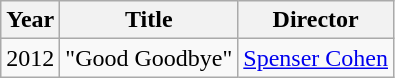<table class="wikitable plainrowheaders">
<tr>
<th>Year</th>
<th>Title</th>
<th>Director</th>
</tr>
<tr>
<td>2012</td>
<td>"Good Goodbye"</td>
<td><a href='#'>Spenser Cohen</a></td>
</tr>
</table>
